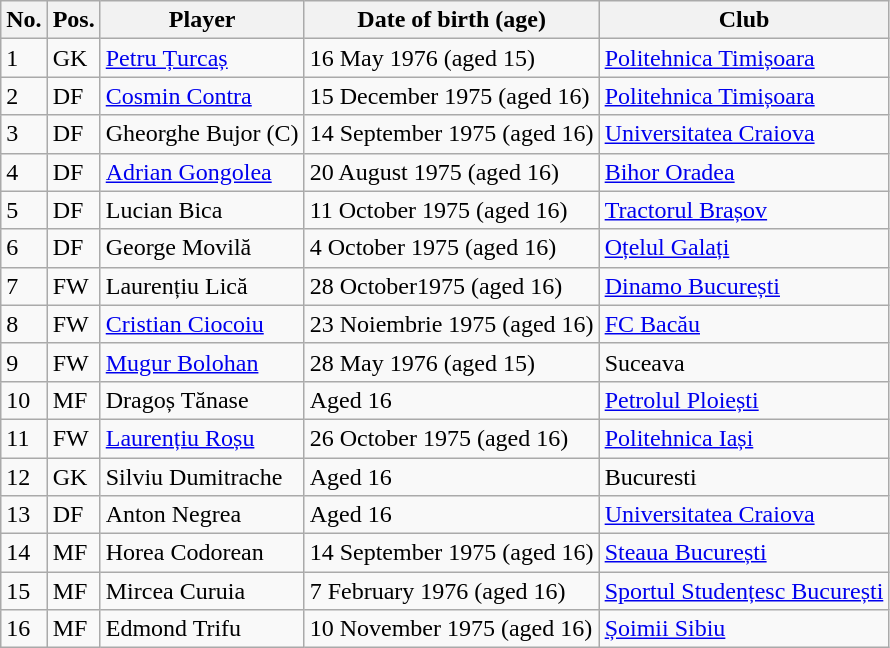<table class="wikitable">
<tr>
<th>No.</th>
<th>Pos.</th>
<th>Player</th>
<th>Date of birth (age)</th>
<th>Club</th>
</tr>
<tr>
<td>1</td>
<td>GK</td>
<td><a href='#'>Petru Țurcaș</a></td>
<td>16 May 1976 (aged 15)</td>
<td><a href='#'>Politehnica Timișoara</a></td>
</tr>
<tr>
<td>2</td>
<td>DF</td>
<td><a href='#'>Cosmin Contra</a></td>
<td>15 December 1975 (aged 16)</td>
<td><a href='#'>Politehnica Timișoara</a></td>
</tr>
<tr>
<td>3</td>
<td>DF</td>
<td>Gheorghe Bujor (C)</td>
<td>14 September 1975 (aged 16)</td>
<td><a href='#'>Universitatea Craiova</a></td>
</tr>
<tr>
<td>4</td>
<td>DF</td>
<td><a href='#'>Adrian Gongolea</a></td>
<td>20 August 1975 (aged 16)</td>
<td><a href='#'>Bihor Oradea</a></td>
</tr>
<tr>
<td>5</td>
<td>DF</td>
<td>Lucian Bica</td>
<td>11 October 1975 (aged 16)</td>
<td><a href='#'>Tractorul Brașov</a></td>
</tr>
<tr>
<td>6</td>
<td>DF</td>
<td>George Movilă</td>
<td>4 October 1975 (aged 16)</td>
<td><a href='#'>Oțelul Galați</a></td>
</tr>
<tr>
<td>7</td>
<td>FW</td>
<td>Laurențiu Lică</td>
<td>28 October1975 (aged 16)</td>
<td><a href='#'>Dinamo București</a></td>
</tr>
<tr>
<td>8</td>
<td>FW</td>
<td><a href='#'>Cristian Ciocoiu</a></td>
<td>23 Noiembrie 1975 (aged 16)</td>
<td><a href='#'>FC Bacău</a></td>
</tr>
<tr>
<td>9</td>
<td>FW</td>
<td><a href='#'>Mugur Bolohan</a></td>
<td>28 May 1976 (aged 15)</td>
<td>Suceava</td>
</tr>
<tr>
<td>10</td>
<td>MF</td>
<td>Dragoș Tănase</td>
<td>Aged 16</td>
<td><a href='#'>Petrolul Ploiești</a></td>
</tr>
<tr>
<td>11</td>
<td>FW</td>
<td><a href='#'>Laurențiu Roșu</a></td>
<td>26 October 1975 (aged 16)</td>
<td><a href='#'>Politehnica Iași</a></td>
</tr>
<tr>
<td>12</td>
<td>GK</td>
<td>Silviu Dumitrache</td>
<td>Aged 16</td>
<td>Bucuresti</td>
</tr>
<tr>
<td>13</td>
<td>DF</td>
<td>Anton Negrea</td>
<td>Aged 16</td>
<td><a href='#'>Universitatea Craiova</a></td>
</tr>
<tr>
<td>14</td>
<td>MF</td>
<td>Horea Codorean</td>
<td>14 September 1975 (aged 16)</td>
<td><a href='#'>Steaua București</a></td>
</tr>
<tr>
<td>15</td>
<td>MF</td>
<td>Mircea Curuia</td>
<td>7 February 1976 (aged 16)</td>
<td><a href='#'>Sportul Studențesc București</a></td>
</tr>
<tr>
<td>16</td>
<td>MF</td>
<td>Edmond Trifu</td>
<td>10 November 1975 (aged 16)</td>
<td><a href='#'>Șoimii Sibiu</a></td>
</tr>
</table>
